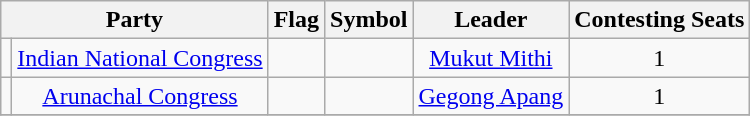<table class="wikitable" style="text-align:center">
<tr>
<th colspan="2">Party</th>
<th>Flag</th>
<th>Symbol</th>
<th>Leader</th>
<th>Contesting Seats</th>
</tr>
<tr>
<td></td>
<td><a href='#'>Indian National Congress</a></td>
<td></td>
<td></td>
<td><a href='#'>Mukut Mithi</a></td>
<td>1</td>
</tr>
<tr>
<td></td>
<td><a href='#'>Arunachal Congress</a></td>
<td></td>
<td></td>
<td><a href='#'>Gegong Apang</a></td>
<td>1</td>
</tr>
<tr>
</tr>
</table>
